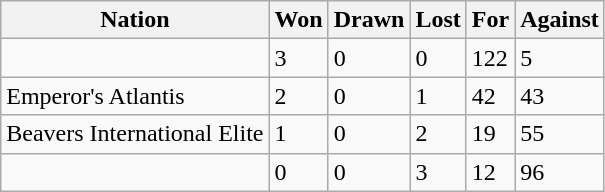<table class="wikitable">
<tr>
<th>Nation</th>
<th>Won</th>
<th>Drawn</th>
<th>Lost</th>
<th>For</th>
<th>Against</th>
</tr>
<tr>
<td></td>
<td>3</td>
<td>0</td>
<td>0</td>
<td>122</td>
<td>5</td>
</tr>
<tr>
<td>Emperor's Atlantis</td>
<td>2</td>
<td>0</td>
<td>1</td>
<td>42</td>
<td>43</td>
</tr>
<tr>
<td>Beavers International Elite</td>
<td>1</td>
<td>0</td>
<td>2</td>
<td>19</td>
<td>55</td>
</tr>
<tr>
<td></td>
<td>0</td>
<td>0</td>
<td>3</td>
<td>12</td>
<td>96</td>
</tr>
</table>
